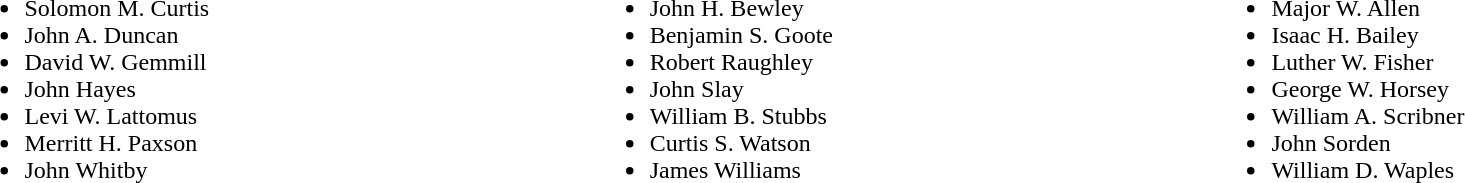<table width=100%>
<tr valign=top>
<td><br><ul><li>Solomon M. Curtis</li><li>John A. Duncan</li><li>David W. Gemmill</li><li>John Hayes</li><li>Levi W. Lattomus</li><li>Merritt H. Paxson</li><li>John Whitby</li></ul></td>
<td><br><ul><li>John H. Bewley</li><li>Benjamin S. Goote</li><li>Robert Raughley</li><li>John Slay</li><li>William B. Stubbs</li><li>Curtis S. Watson</li><li>James Williams</li></ul></td>
<td><br><ul><li>Major W. Allen</li><li>Isaac H. Bailey</li><li>Luther W. Fisher</li><li>George W. Horsey</li><li>William A. Scribner</li><li>John Sorden</li><li>William D. Waples</li></ul></td>
</tr>
</table>
